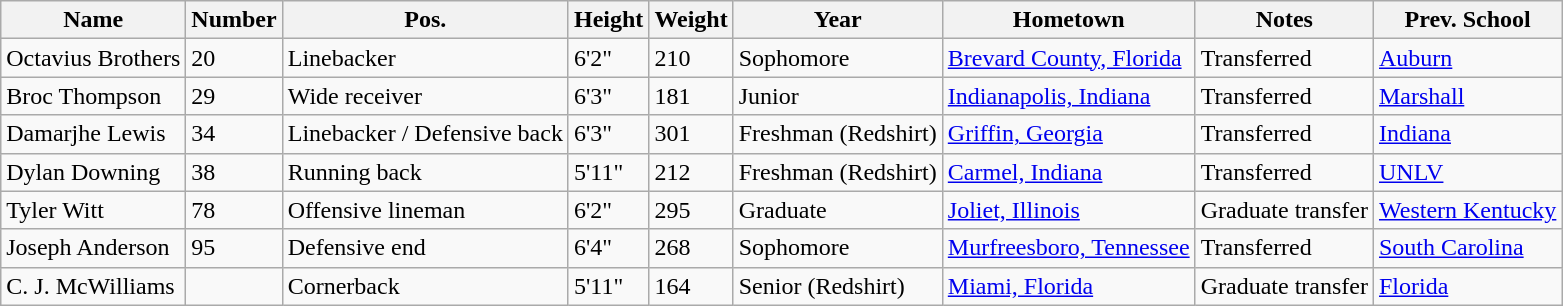<table class="wikitable sortable">
<tr>
<th>Name</th>
<th>Number</th>
<th>Pos.</th>
<th>Height</th>
<th>Weight</th>
<th>Year</th>
<th>Hometown</th>
<th>Notes</th>
<th>Prev. School</th>
</tr>
<tr>
<td>Octavius Brothers</td>
<td>20</td>
<td>Linebacker</td>
<td>6'2"</td>
<td>210</td>
<td>Sophomore</td>
<td><a href='#'>Brevard County, Florida</a></td>
<td>Transferred</td>
<td><a href='#'>Auburn</a></td>
</tr>
<tr>
<td>Broc Thompson</td>
<td>29</td>
<td>Wide receiver</td>
<td>6'3"</td>
<td>181</td>
<td>Junior</td>
<td><a href='#'>Indianapolis, Indiana</a></td>
<td>Transferred</td>
<td><a href='#'>Marshall</a></td>
</tr>
<tr>
<td>Damarjhe Lewis</td>
<td>34</td>
<td>Linebacker / Defensive back</td>
<td>6'3"</td>
<td>301</td>
<td>Freshman (Redshirt)</td>
<td><a href='#'>Griffin, Georgia</a></td>
<td>Transferred</td>
<td><a href='#'>Indiana</a></td>
</tr>
<tr>
<td>Dylan Downing</td>
<td>38</td>
<td>Running back</td>
<td>5'11"</td>
<td>212</td>
<td>Freshman (Redshirt)</td>
<td><a href='#'>Carmel, Indiana</a></td>
<td>Transferred</td>
<td><a href='#'>UNLV</a></td>
</tr>
<tr>
<td>Tyler Witt</td>
<td>78</td>
<td>Offensive lineman</td>
<td>6'2"</td>
<td>295</td>
<td>Graduate</td>
<td><a href='#'>Joliet, Illinois</a></td>
<td>Graduate transfer</td>
<td><a href='#'>Western Kentucky</a></td>
</tr>
<tr>
<td>Joseph Anderson</td>
<td>95</td>
<td>Defensive end</td>
<td>6'4"</td>
<td>268</td>
<td>Sophomore</td>
<td><a href='#'>Murfreesboro, Tennessee</a></td>
<td>Transferred</td>
<td><a href='#'>South Carolina</a></td>
</tr>
<tr>
<td>C. J. McWilliams</td>
<td></td>
<td>Cornerback</td>
<td>5'11"</td>
<td>164</td>
<td>Senior (Redshirt)</td>
<td><a href='#'>Miami, Florida</a></td>
<td>Graduate transfer</td>
<td><a href='#'>Florida</a></td>
</tr>
</table>
